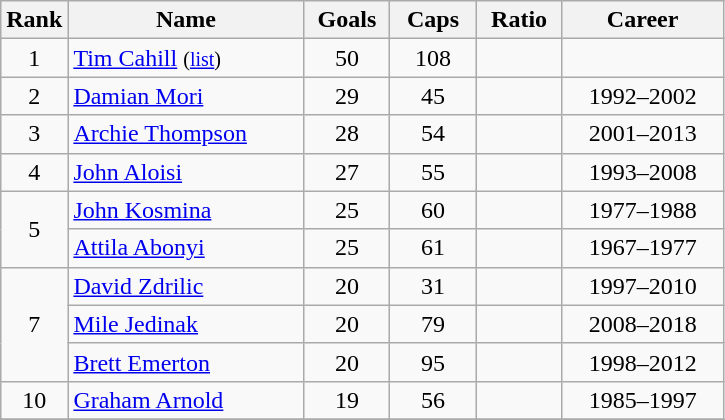<table class="wikitable sortable" style="text-align:center">
<tr>
<th width="30">Rank</th>
<th width="150">Name</th>
<th width="50">Goals</th>
<th width="50">Caps</th>
<th width="50">Ratio</th>
<th width="100">Career</th>
</tr>
<tr>
<td>1</td>
<td style="text-align:left"><a href='#'>Tim Cahill</a> <small>(<a href='#'>list</a>)</small></td>
<td>50</td>
<td>108</td>
<td></td>
<td></td>
</tr>
<tr>
<td>2</td>
<td style="text-align:left"><a href='#'>Damian Mori</a></td>
<td>29</td>
<td>45</td>
<td></td>
<td>1992–2002</td>
</tr>
<tr>
<td>3</td>
<td style="text-align:left"><a href='#'>Archie Thompson</a></td>
<td>28</td>
<td>54</td>
<td></td>
<td>2001–2013</td>
</tr>
<tr>
<td>4</td>
<td style="text-align:left"><a href='#'>John Aloisi</a></td>
<td>27</td>
<td>55</td>
<td></td>
<td>1993–2008</td>
</tr>
<tr>
<td rowspan="2">5</td>
<td style="text-align:left"><a href='#'>John Kosmina</a></td>
<td>25</td>
<td>60</td>
<td></td>
<td>1977–1988</td>
</tr>
<tr>
<td style="text-align:left"><a href='#'>Attila Abonyi</a></td>
<td>25</td>
<td>61</td>
<td></td>
<td>1967–1977</td>
</tr>
<tr>
<td rowspan="3">7</td>
<td style="text-align:left"><a href='#'>David Zdrilic</a></td>
<td>20</td>
<td>31</td>
<td></td>
<td>1997–2010</td>
</tr>
<tr>
<td style="text-align:left"><a href='#'>Mile Jedinak</a></td>
<td>20</td>
<td>79</td>
<td></td>
<td>2008–2018</td>
</tr>
<tr>
<td style="text-align:left"><a href='#'>Brett Emerton</a></td>
<td>20</td>
<td>95</td>
<td></td>
<td>1998–2012</td>
</tr>
<tr>
<td>10</td>
<td style="text-align:left"><a href='#'>Graham Arnold</a></td>
<td>19</td>
<td>56</td>
<td></td>
<td>1985–1997</td>
</tr>
<tr>
</tr>
</table>
